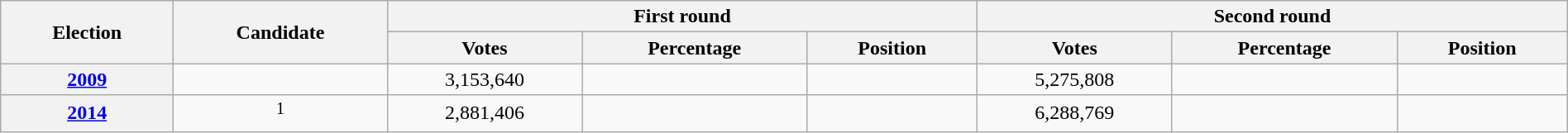<table class=wikitable width=100%>
<tr>
<th rowspan=2>Election</th>
<th rowspan=2>Candidate</th>
<th colspan=3>First round</th>
<th colspan=3>Second round</th>
</tr>
<tr>
<th>Votes</th>
<th>Percentage</th>
<th>Position</th>
<th>Votes</th>
<th>Percentage</th>
<th>Position</th>
</tr>
<tr align=center>
<th><a href='#'>2009</a></th>
<td></td>
<td>3,153,640</td>
<td></td>
<td></td>
<td>5,275,808</td>
<td></td>
<td></td>
</tr>
<tr align=center>
<th><a href='#'>2014</a></th>
<td><sup>1</sup></td>
<td>2,881,406</td>
<td></td>
<td></td>
<td>6,288,769</td>
<td></td>
<td></td>
</tr>
</table>
